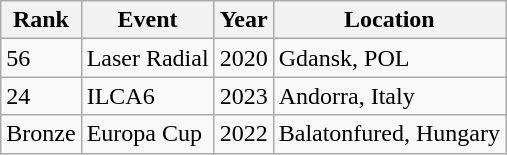<table class="wikitable">
<tr>
<th>Rank</th>
<th>Event</th>
<th>Year</th>
<th>Location</th>
</tr>
<tr>
<td>56</td>
<td>Laser Radial</td>
<td>2020</td>
<td>Gdansk, POL</td>
</tr>
<tr>
<td>24</td>
<td>ILCA6</td>
<td>2023</td>
<td>Andorra, Italy</td>
</tr>
<tr>
<td>Bronze</td>
<td>Europa Cup</td>
<td>2022</td>
<td>Balatonfured, Hungary</td>
</tr>
</table>
